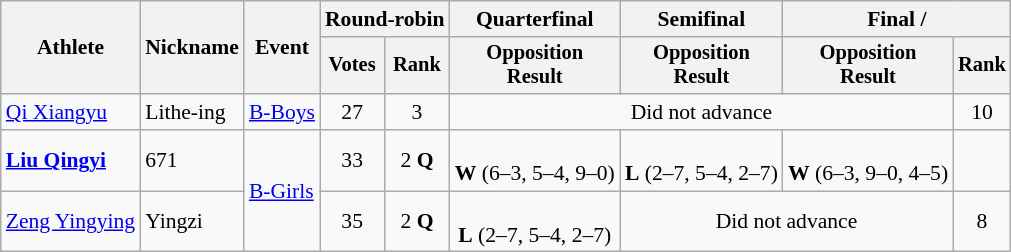<table class="wikitable" style="font-size:90%">
<tr>
<th rowspan=2>Athlete</th>
<th rowspan=2>Nickname</th>
<th rowspan=2>Event</th>
<th colspan=2>Round-robin</th>
<th>Quarterfinal</th>
<th>Semifinal</th>
<th colspan=2>Final / </th>
</tr>
<tr style="font-size: 95%">
<th>Votes</th>
<th>Rank</th>
<th>Opposition<br>Result</th>
<th>Opposition<br>Result</th>
<th>Opposition<br>Result</th>
<th>Rank</th>
</tr>
<tr align=center>
<td align=left><a href='#'>Qi Xiangyu</a></td>
<td align=left>Lithe-ing</td>
<td align=left><a href='#'>B-Boys</a></td>
<td>27</td>
<td>3</td>
<td colspan=3>Did not advance</td>
<td>10</td>
</tr>
<tr align=center>
<td align=left><strong><a href='#'>Liu Qingyi</a></strong></td>
<td align=left>671</td>
<td align=left rowspan=2><a href='#'>B-Girls</a></td>
<td>33</td>
<td>2 <strong>Q</strong></td>
<td><br><strong>W</strong> (6–3, 5–4, 9–0)</td>
<td><br><strong>L</strong> (2–7, 5–4, 2–7)</td>
<td><br><strong>W</strong> (6–3, 9–0, 4–5)</td>
<td></td>
</tr>
<tr align=center>
<td align=left><a href='#'>Zeng Yingying</a></td>
<td align=left>Yingzi</td>
<td>35</td>
<td>2 <strong>Q</strong></td>
<td><br><strong>L</strong> (2–7, 5–4, 2–7)</td>
<td colspan=2>Did not advance</td>
<td>8</td>
</tr>
</table>
